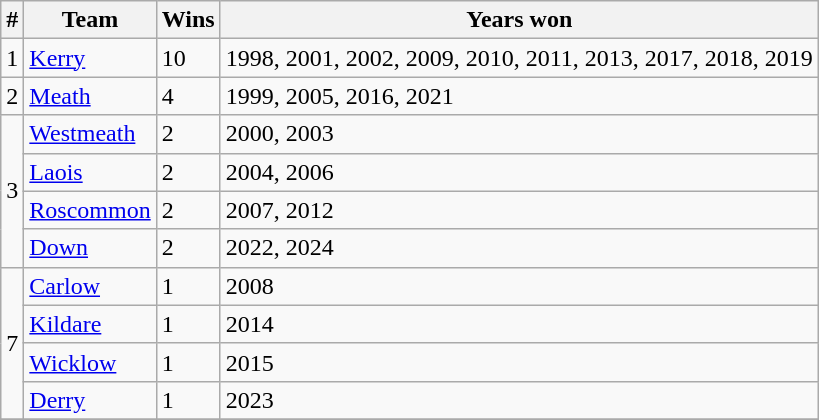<table class="wikitable">
<tr>
<th>#</th>
<th>Team</th>
<th>Wins</th>
<th>Years won</th>
</tr>
<tr>
<td>1</td>
<td> <a href='#'>Kerry</a></td>
<td>10</td>
<td>1998, 2001, 2002, 2009, 2010, 2011, 2013, 2017, 2018, 2019</td>
</tr>
<tr>
<td>2</td>
<td> <a href='#'>Meath</a></td>
<td>4</td>
<td>1999, 2005, 2016, 2021</td>
</tr>
<tr>
<td rowspan="4">3</td>
<td> <a href='#'>Westmeath</a></td>
<td>2</td>
<td>2000, 2003</td>
</tr>
<tr>
<td> <a href='#'>Laois</a></td>
<td>2</td>
<td>2004, 2006</td>
</tr>
<tr>
<td> <a href='#'>Roscommon</a></td>
<td>2</td>
<td>2007, 2012</td>
</tr>
<tr>
<td> <a href='#'>Down</a></td>
<td>2</td>
<td>2022, 2024</td>
</tr>
<tr>
<td rowspan="4">7</td>
<td> <a href='#'>Carlow</a></td>
<td>1</td>
<td>2008</td>
</tr>
<tr>
<td> <a href='#'>Kildare</a></td>
<td>1</td>
<td>2014</td>
</tr>
<tr>
<td> <a href='#'>Wicklow</a></td>
<td>1</td>
<td>2015</td>
</tr>
<tr>
<td> <a href='#'>Derry</a></td>
<td>1</td>
<td>2023</td>
</tr>
<tr>
</tr>
</table>
